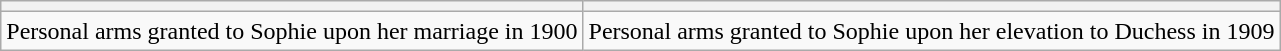<table class="wikitable">
<tr>
<th></th>
<th></th>
</tr>
<tr>
<td>Personal arms granted to Sophie upon her marriage in 1900</td>
<td>Personal arms granted to Sophie upon her elevation to Duchess in 1909</td>
</tr>
</table>
